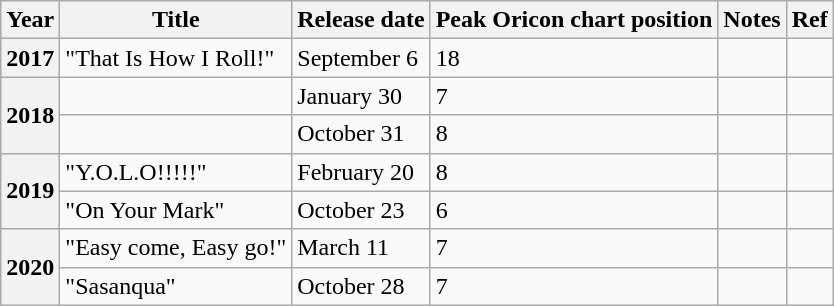<table class="wikitable" text-align: center>
<tr>
<th>Year</th>
<th>Title</th>
<th>Release date</th>
<th>Peak Oricon chart position</th>
<th>Notes</th>
<th>Ref</th>
</tr>
<tr>
<th>2017</th>
<td>"That Is How I Roll!"</td>
<td>September 6</td>
<td>18</td>
<td></td>
<td></td>
</tr>
<tr>
<th rowspan=2>2018</th>
<td></td>
<td>January 30</td>
<td>7</td>
<td></td>
<td></td>
</tr>
<tr>
<td></td>
<td>October 31</td>
<td>8</td>
<td></td>
<td></td>
</tr>
<tr>
<th rowspan=2>2019</th>
<td>"Y.O.L.O!!!!!"</td>
<td>February 20</td>
<td>8</td>
<td></td>
<td></td>
</tr>
<tr>
<td>"On Your Mark"</td>
<td>October 23</td>
<td>6</td>
<td></td>
<td></td>
</tr>
<tr>
<th rowspan=2>2020</th>
<td>"Easy come, Easy go!"</td>
<td>March 11</td>
<td>7</td>
<td></td>
<td></td>
</tr>
<tr>
<td>"Sasanqua"</td>
<td>October 28</td>
<td>7</td>
<td></td>
<td></td>
</tr>
</table>
